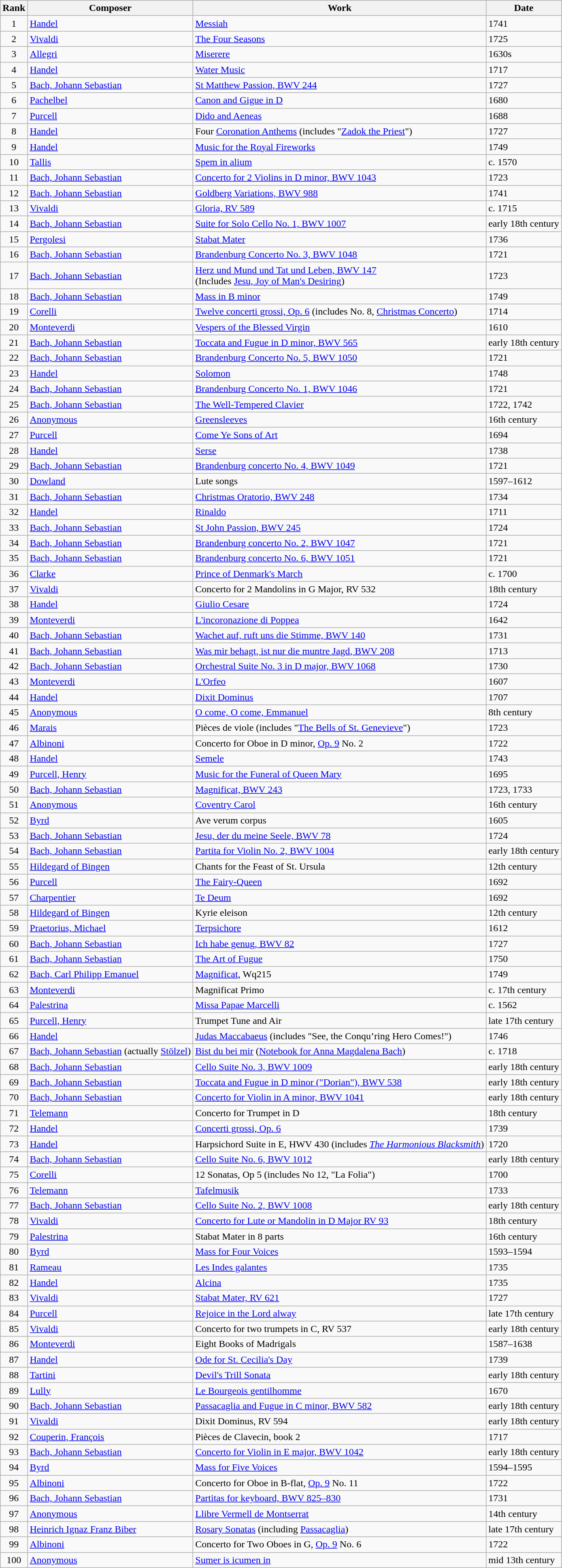<table class="wikitable sortable">
<tr>
<th>Rank</th>
<th>Composer</th>
<th>Work</th>
<th>Date</th>
</tr>
<tr>
<td align=center>1</td>
<td><a href='#'>Handel</a></td>
<td><a href='#'>Messiah</a></td>
<td>1741</td>
</tr>
<tr>
<td align=center>2</td>
<td><a href='#'>Vivaldi</a></td>
<td><a href='#'>The Four Seasons</a></td>
<td>1725</td>
</tr>
<tr>
<td align=center>3</td>
<td><a href='#'>Allegri</a></td>
<td><a href='#'>Miserere</a></td>
<td data-sort-value="1634">1630s</td>
</tr>
<tr>
<td align=center>4</td>
<td><a href='#'>Handel</a></td>
<td><a href='#'>Water Music</a></td>
<td>1717</td>
</tr>
<tr>
<td align=center>5</td>
<td><a href='#'>Bach, Johann Sebastian</a></td>
<td><a href='#'>St Matthew Passion, BWV 244</a></td>
<td>1727</td>
</tr>
<tr>
<td align=center>6</td>
<td><a href='#'>Pachelbel</a></td>
<td><a href='#'>Canon and Gigue in D</a></td>
<td>1680</td>
</tr>
<tr>
<td align=center>7</td>
<td><a href='#'>Purcell</a></td>
<td><a href='#'>Dido and Aeneas</a></td>
<td>1688</td>
</tr>
<tr>
<td align=center>8</td>
<td><a href='#'>Handel</a></td>
<td>Four <a href='#'>Coronation Anthems</a> (includes "<a href='#'>Zadok the Priest</a>")</td>
<td>1727</td>
</tr>
<tr>
<td align=center>9</td>
<td><a href='#'>Handel</a></td>
<td><a href='#'>Music for the Royal Fireworks</a></td>
<td>1749</td>
</tr>
<tr>
<td align=center>10</td>
<td><a href='#'>Tallis</a></td>
<td><a href='#'>Spem in alium</a></td>
<td data-sort-value="1570">c. 1570</td>
</tr>
<tr>
<td align=center>11</td>
<td><a href='#'>Bach, Johann Sebastian</a></td>
<td><a href='#'>Concerto for 2 Violins in D minor, BWV 1043</a></td>
<td>1723</td>
</tr>
<tr>
<td align=center>12</td>
<td><a href='#'>Bach, Johann Sebastian</a></td>
<td><a href='#'>Goldberg Variations, BWV 988</a></td>
<td>1741</td>
</tr>
<tr>
<td align=center>13</td>
<td><a href='#'>Vivaldi</a></td>
<td><a href='#'>Gloria, RV 589</a></td>
<td data-sort-value="1715">c. 1715</td>
</tr>
<tr>
<td align=center>14</td>
<td><a href='#'>Bach, Johann Sebastian</a></td>
<td><a href='#'>Suite for Solo Cello No. 1, BWV 1007</a></td>
<td data-sort-value="1700">early 18th century</td>
</tr>
<tr>
<td align=center>15</td>
<td><a href='#'>Pergolesi</a></td>
<td><a href='#'>Stabat Mater</a></td>
<td>1736</td>
</tr>
<tr>
<td align=center>16</td>
<td><a href='#'>Bach, Johann Sebastian</a></td>
<td><a href='#'>Brandenburg Concerto No. 3, BWV 1048</a></td>
<td>1721</td>
</tr>
<tr>
<td align=center>17</td>
<td><a href='#'>Bach, Johann Sebastian</a></td>
<td><a href='#'>Herz und Mund und Tat und Leben, BWV 147</a><br>(Includes <a href='#'>Jesu, Joy of Man's Desiring</a>)<br></td>
<td>1723</td>
</tr>
<tr>
<td align=center>18</td>
<td><a href='#'>Bach, Johann Sebastian</a></td>
<td><a href='#'>Mass in B minor</a></td>
<td>1749</td>
</tr>
<tr>
<td align=center>19</td>
<td><a href='#'>Corelli</a></td>
<td><a href='#'>Twelve concerti grossi, Op. 6</a> (includes No. 8, <a href='#'>Christmas Concerto</a>)</td>
<td>1714</td>
</tr>
<tr>
<td align=center>20</td>
<td><a href='#'>Monteverdi</a></td>
<td><a href='#'>Vespers of the Blessed Virgin</a></td>
<td>1610</td>
</tr>
<tr>
<td align=center>21</td>
<td><a href='#'>Bach, Johann Sebastian</a></td>
<td><a href='#'>Toccata and Fugue in D minor, BWV 565</a></td>
<td data-sort-value="1710">early 18th century</td>
</tr>
<tr>
<td align=center>22</td>
<td><a href='#'>Bach, Johann Sebastian</a></td>
<td><a href='#'>Brandenburg Concerto No. 5, BWV 1050</a></td>
<td>1721</td>
</tr>
<tr>
<td align=center>23</td>
<td><a href='#'>Handel</a></td>
<td><a href='#'>Solomon</a></td>
<td>1748</td>
</tr>
<tr>
<td align=center>24</td>
<td><a href='#'>Bach, Johann Sebastian</a></td>
<td><a href='#'>Brandenburg Concerto No. 1, BWV 1046</a></td>
<td>1721</td>
</tr>
<tr>
<td align=center>25</td>
<td><a href='#'>Bach, Johann Sebastian</a></td>
<td><a href='#'>The Well-Tempered Clavier</a></td>
<td data-sort-value="1722">1722, 1742</td>
</tr>
<tr>
<td align=center>26</td>
<td><a href='#'>Anonymous</a></td>
<td><a href='#'>Greensleeves</a></td>
<td data-sort-value="1550">16th century</td>
</tr>
<tr>
<td align=center>27</td>
<td><a href='#'>Purcell</a></td>
<td><a href='#'>Come Ye Sons of Art</a></td>
<td>1694</td>
</tr>
<tr>
<td align=center>28</td>
<td><a href='#'>Handel</a></td>
<td><a href='#'>Serse</a></td>
<td>1738</td>
</tr>
<tr>
<td align=center>29</td>
<td><a href='#'>Bach, Johann Sebastian</a></td>
<td><a href='#'>Brandenburg concerto No. 4, BWV 1049</a></td>
<td>1721</td>
</tr>
<tr>
<td align=center>30</td>
<td><a href='#'>Dowland</a></td>
<td>Lute songs</td>
<td data-sort-value="1605">1597–1612</td>
</tr>
<tr>
<td align=center>31</td>
<td><a href='#'>Bach, Johann Sebastian</a></td>
<td><a href='#'>Christmas Oratorio, BWV 248</a></td>
<td>1734</td>
</tr>
<tr>
<td align=center>32</td>
<td><a href='#'>Handel</a></td>
<td><a href='#'>Rinaldo</a></td>
<td>1711</td>
</tr>
<tr>
<td align=center>33</td>
<td><a href='#'>Bach, Johann Sebastian</a></td>
<td><a href='#'>St John Passion, BWV 245</a></td>
<td>1724</td>
</tr>
<tr>
<td align=center>34</td>
<td><a href='#'>Bach, Johann Sebastian</a></td>
<td><a href='#'>Brandenburg concerto No. 2, BWV 1047</a></td>
<td>1721</td>
</tr>
<tr>
<td align=center>35</td>
<td><a href='#'>Bach, Johann Sebastian</a></td>
<td><a href='#'>Brandenburg concerto No. 6, BWV 1051</a></td>
<td>1721</td>
</tr>
<tr>
<td align=center>36</td>
<td><a href='#'>Clarke</a></td>
<td><a href='#'>Prince of Denmark's March</a></td>
<td data-sort-value="1700">c. 1700</td>
</tr>
<tr>
<td align=center>37</td>
<td><a href='#'>Vivaldi</a></td>
<td>Concerto for 2 Mandolins in G Major, RV 532</td>
<td data-sort-value="1700">18th century</td>
</tr>
<tr>
<td align=center>38</td>
<td><a href='#'>Handel</a></td>
<td><a href='#'>Giulio Cesare</a></td>
<td>1724</td>
</tr>
<tr>
<td align=center>39</td>
<td><a href='#'>Monteverdi</a></td>
<td><a href='#'>L'incoronazione di Poppea</a></td>
<td>1642</td>
</tr>
<tr>
<td align=center>40</td>
<td><a href='#'>Bach, Johann Sebastian</a></td>
<td><a href='#'>Wachet auf, ruft uns die Stimme, BWV 140</a></td>
<td>1731</td>
</tr>
<tr>
<td align=center>41</td>
<td><a href='#'>Bach, Johann Sebastian</a></td>
<td><a href='#'>Was mir behagt, ist nur die muntre Jagd, BWV 208</a></td>
<td>1713</td>
</tr>
<tr>
<td align=center>42</td>
<td><a href='#'>Bach, Johann Sebastian</a></td>
<td><a href='#'>Orchestral Suite No. 3 in D major, BWV 1068</a></td>
<td>1730</td>
</tr>
<tr>
<td align=center>43</td>
<td><a href='#'>Monteverdi</a></td>
<td><a href='#'>L'Orfeo</a></td>
<td>1607</td>
</tr>
<tr>
<td align=center>44</td>
<td><a href='#'>Handel</a></td>
<td><a href='#'>Dixit Dominus</a></td>
<td>1707</td>
</tr>
<tr>
<td align=center>45</td>
<td><a href='#'>Anonymous</a></td>
<td><a href='#'>O come, O come, Emmanuel</a></td>
<td data-sort-value="750">8th century</td>
</tr>
<tr>
<td align=center>46</td>
<td><a href='#'>Marais</a></td>
<td>Pièces de viole (includes "<a href='#'>The Bells of St. Genevieve</a>")</td>
<td>1723</td>
</tr>
<tr>
<td align=center>47</td>
<td><a href='#'>Albinoni</a></td>
<td>Concerto for Oboe in D minor, <a href='#'>Op. 9</a> No. 2</td>
<td>1722</td>
</tr>
<tr>
<td align=center>48</td>
<td><a href='#'>Handel</a></td>
<td><a href='#'>Semele</a></td>
<td>1743</td>
</tr>
<tr>
<td align=center>49</td>
<td><a href='#'>Purcell, Henry</a></td>
<td><a href='#'>Music for the Funeral of Queen Mary</a></td>
<td>1695</td>
</tr>
<tr>
<td align=center>50</td>
<td><a href='#'>Bach, Johann Sebastian</a></td>
<td><a href='#'>Magnificat, BWV 243</a></td>
<td data-sort-value="1723">1723, 1733</td>
</tr>
<tr>
<td align=center>51</td>
<td><a href='#'>Anonymous</a></td>
<td><a href='#'>Coventry Carol</a></td>
<td data-sort-value="1550">16th century</td>
</tr>
<tr>
<td align=center>52</td>
<td><a href='#'>Byrd</a></td>
<td>Ave verum corpus</td>
<td>1605</td>
</tr>
<tr>
<td align=center>53</td>
<td><a href='#'>Bach, Johann Sebastian</a></td>
<td><a href='#'>Jesu, der du meine Seele, BWV 78</a></td>
<td>1724</td>
</tr>
<tr>
<td align=center>54</td>
<td><a href='#'>Bach, Johann Sebastian</a></td>
<td><a href='#'>Partita for Violin No. 2, BWV 1004</a></td>
<td data-sort-value="1710">early 18th century</td>
</tr>
<tr>
<td align=center>55</td>
<td><a href='#'>Hildegard of Bingen</a></td>
<td>Chants for the Feast of St. Ursula</td>
<td data-sort-value="1150">12th century</td>
</tr>
<tr>
<td align=center>56</td>
<td><a href='#'>Purcell</a></td>
<td><a href='#'>The Fairy-Queen</a></td>
<td>1692</td>
</tr>
<tr>
<td align=center>57</td>
<td><a href='#'>Charpentier</a></td>
<td><a href='#'>Te Deum</a></td>
<td>1692</td>
</tr>
<tr>
<td align=center>58</td>
<td><a href='#'>Hildegard of Bingen</a></td>
<td>Kyrie eleison</td>
<td data-sort-value="1150">12th century</td>
</tr>
<tr>
<td align=center>59</td>
<td><a href='#'>Praetorius, Michael</a></td>
<td><a href='#'>Terpsichore</a></td>
<td>1612</td>
</tr>
<tr>
<td align=center>60</td>
<td><a href='#'>Bach, Johann Sebastian</a></td>
<td><a href='#'>Ich habe genug, BWV 82</a></td>
<td>1727</td>
</tr>
<tr>
<td align=center>61</td>
<td><a href='#'>Bach, Johann Sebastian</a></td>
<td><a href='#'>The Art of Fugue</a></td>
<td>1750</td>
</tr>
<tr>
<td align=center>62</td>
<td><a href='#'>Bach, Carl Philipp Emanuel</a></td>
<td><a href='#'>Magnificat</a>, Wq215</td>
<td>1749</td>
</tr>
<tr>
<td align=center>63</td>
<td><a href='#'>Monteverdi</a></td>
<td>Magnificat Primo</td>
<td data-sort-value="1600">c. 17th century</td>
</tr>
<tr>
<td align=center>64</td>
<td><a href='#'>Palestrina</a></td>
<td><a href='#'>Missa Papae Marcelli</a></td>
<td data-sort-value="1562">c. 1562</td>
</tr>
<tr>
<td align=center>65</td>
<td><a href='#'>Purcell, Henry</a></td>
<td>Trumpet Tune and Air</td>
<td data-sort-value="1680">late 17th century</td>
</tr>
<tr>
<td align=center>66</td>
<td><a href='#'>Handel</a></td>
<td><a href='#'>Judas Maccabaeus</a> (includes "See, the Conqu’ring Hero Comes!")</td>
<td>1746</td>
</tr>
<tr>
<td align=center>67</td>
<td><a href='#'>Bach, Johann Sebastian</a> (actually <a href='#'>Stölzel</a>)</td>
<td><a href='#'>Bist du bei mir</a> (<a href='#'>Notebook for Anna Magdalena Bach</a>)</td>
<td data-sort-value="1718">c. 1718</td>
</tr>
<tr>
<td align=center>68</td>
<td><a href='#'>Bach, Johann Sebastian</a></td>
<td><a href='#'>Cello Suite No. 3, BWV 1009</a></td>
<td data-sort-value="1700">early 18th century</td>
</tr>
<tr>
<td align=center>69</td>
<td><a href='#'>Bach, Johann Sebastian</a></td>
<td><a href='#'>Toccata and Fugue in D minor ("Dorian"), BWV 538</a></td>
<td data-sort-value="1710">early 18th century</td>
</tr>
<tr>
<td align=center>70</td>
<td><a href='#'>Bach, Johann Sebastian</a></td>
<td><a href='#'>Concerto for Violin in A minor, BWV 1041</a></td>
<td data-sort-value="1710">early 18th century</td>
</tr>
<tr>
<td align=center>71</td>
<td><a href='#'>Telemann</a></td>
<td>Concerto for Trumpet in D</td>
<td data-sort-value="1750">18th century</td>
</tr>
<tr>
<td align=center>72</td>
<td><a href='#'>Handel</a></td>
<td><a href='#'>Concerti grossi, Op. 6</a></td>
<td>1739</td>
</tr>
<tr>
<td align=center>73</td>
<td><a href='#'>Handel</a></td>
<td>Harpsichord Suite in E, HWV 430 (includes <em><a href='#'>The Harmonious Blacksmith</a></em>)</td>
<td>1720</td>
</tr>
<tr>
<td align=center>74</td>
<td><a href='#'>Bach, Johann Sebastian</a></td>
<td><a href='#'>Cello Suite No. 6, BWV 1012</a></td>
<td data-sort-value="1710">early 18th century</td>
</tr>
<tr>
<td align=center>75</td>
<td><a href='#'>Corelli</a></td>
<td>12 Sonatas, Op 5 (includes No 12, "La Folia")</td>
<td>1700</td>
</tr>
<tr>
<td align=center>76</td>
<td><a href='#'>Telemann</a></td>
<td><a href='#'>Tafelmusik</a></td>
<td>1733</td>
</tr>
<tr>
<td align=center>77</td>
<td><a href='#'>Bach, Johann Sebastian</a></td>
<td><a href='#'>Cello Suite No. 2, BWV 1008</a></td>
<td data-sort-value="1710">early 18th century</td>
</tr>
<tr>
<td align=center>78</td>
<td><a href='#'>Vivaldi</a></td>
<td><a href='#'>Concerto for Lute or Mandolin in D Major RV 93</a></td>
<td data-sort-value="1700">18th century</td>
</tr>
<tr>
<td align=center>79</td>
<td><a href='#'>Palestrina</a></td>
<td>Stabat Mater in 8 parts</td>
<td data-sort-value="1550">16th century</td>
</tr>
<tr>
<td align=center>80</td>
<td><a href='#'>Byrd</a></td>
<td><a href='#'>Mass for Four Voices</a></td>
<td data-sort-value="1593">1593–1594</td>
</tr>
<tr>
<td align=center>81</td>
<td><a href='#'>Rameau</a></td>
<td><a href='#'>Les Indes galantes</a></td>
<td>1735</td>
</tr>
<tr>
<td align=center>82</td>
<td><a href='#'>Handel</a></td>
<td><a href='#'>Alcina</a></td>
<td>1735</td>
</tr>
<tr>
<td align=center>83</td>
<td><a href='#'>Vivaldi</a></td>
<td><a href='#'>Stabat Mater, RV 621</a></td>
<td>1727</td>
</tr>
<tr>
<td align=center>84</td>
<td><a href='#'>Purcell</a></td>
<td><a href='#'>Rejoice in the Lord alway</a></td>
<td data-sort-value="1690">late 17th century</td>
</tr>
<tr>
<td align=center>85</td>
<td><a href='#'>Vivaldi</a></td>
<td>Concerto for two trumpets in C, RV 537</td>
<td data-sort-value="1710">early 18th century</td>
</tr>
<tr>
<td align=center>86</td>
<td><a href='#'>Monteverdi</a></td>
<td>Eight Books of Madrigals</td>
<td>1587–1638</td>
</tr>
<tr>
<td align=center>87</td>
<td><a href='#'>Handel</a></td>
<td><a href='#'>Ode for St. Cecilia's Day</a></td>
<td>1739</td>
</tr>
<tr>
<td align=center>88</td>
<td><a href='#'>Tartini</a></td>
<td><a href='#'>Devil's Trill Sonata</a></td>
<td data-sort-value="1710">early 18th century</td>
</tr>
<tr>
<td align=center>89</td>
<td><a href='#'>Lully</a></td>
<td><a href='#'>Le Bourgeois gentilhomme</a></td>
<td>1670</td>
</tr>
<tr>
<td align=center>90</td>
<td><a href='#'>Bach, Johann Sebastian</a></td>
<td><a href='#'>Passacaglia and Fugue in C minor, BWV 582</a></td>
<td data-sort-value="1710">early 18th century</td>
</tr>
<tr>
<td align=center>91</td>
<td><a href='#'>Vivaldi</a></td>
<td>Dixit Dominus, RV 594</td>
<td data-sort-value="1710">early 18th century</td>
</tr>
<tr>
<td align=center>92</td>
<td><a href='#'>Couperin, François</a></td>
<td>Pièces de Clavecin, book 2</td>
<td>1717</td>
</tr>
<tr>
<td align=center>93</td>
<td><a href='#'>Bach, Johann Sebastian</a></td>
<td><a href='#'>Concerto for Violin in E major, BWV 1042</a></td>
<td data-sort-value="1710">early 18th century</td>
</tr>
<tr>
<td align=center>94</td>
<td><a href='#'>Byrd</a></td>
<td><a href='#'>Mass for Five Voices</a></td>
<td>1594–1595</td>
</tr>
<tr>
<td align=center>95</td>
<td><a href='#'>Albinoni</a></td>
<td>Concerto for Oboe in B-flat, <a href='#'>Op. 9</a> No. 11</td>
<td>1722</td>
</tr>
<tr>
<td align=center>96</td>
<td><a href='#'>Bach, Johann Sebastian</a></td>
<td><a href='#'>Partitas for keyboard, BWV 825–830</a></td>
<td>1731</td>
</tr>
<tr>
<td align=center>97</td>
<td><a href='#'>Anonymous</a></td>
<td><a href='#'>Llibre Vermell de Montserrat</a></td>
<td data-sort-value="1350">14th century</td>
</tr>
<tr>
<td align=center>98</td>
<td><a href='#'>Heinrich Ignaz Franz Biber</a></td>
<td><a href='#'>Rosary Sonatas</a> (including <a href='#'>Passacaglia</a>)</td>
<td data-sort-value="1676">late 17th century</td>
</tr>
<tr>
<td align=center>99</td>
<td><a href='#'>Albinoni</a></td>
<td>Concerto for Two Oboes in G, <a href='#'>Op. 9</a> No. 6</td>
<td>1722</td>
</tr>
<tr>
<td align=center>100</td>
<td><a href='#'>Anonymous</a></td>
<td><a href='#'>Sumer is icumen in</a></td>
<td data-sort-value="1260">mid 13th century</td>
</tr>
</table>
